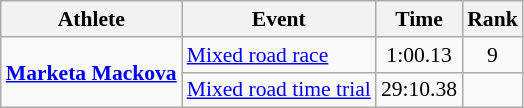<table class=wikitable style="font-size:90%">
<tr>
<th>Athlete</th>
<th>Event</th>
<th>Time</th>
<th>Rank</th>
</tr>
<tr>
<td rowspan="2"><strong><a href='#'>Marketa Mackova</a></strong></td>
<td><a href='#'>Mixed road race</a></td>
<td style="text-align:center;">1:00.13</td>
<td style="text-align:center;">9</td>
</tr>
<tr>
<td><a href='#'>Mixed road time trial</a></td>
<td style="text-align:center;">29:10.38</td>
<td style="text-align:center;"></td>
</tr>
</table>
